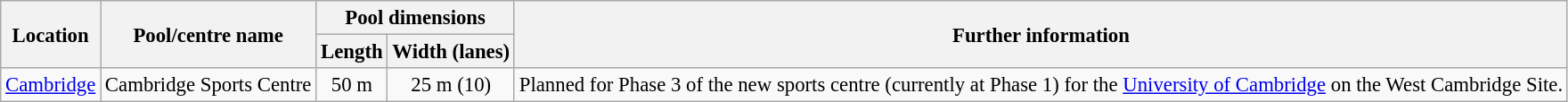<table class="wikitable" style="font-size:95%">
<tr>
<th rowspan="2">Location</th>
<th rowspan="2">Pool/centre name</th>
<th colspan="2">Pool dimensions</th>
<th rowspan="2">Further information</th>
</tr>
<tr>
<th>Length</th>
<th>Width (lanes)</th>
</tr>
<tr>
<td><a href='#'>Cambridge</a></td>
<td>Cambridge Sports Centre</td>
<td align="center">50 m</td>
<td align="center">25 m (10)</td>
<td>Planned for Phase 3 of the new sports centre (currently at Phase 1) for the <a href='#'>University of Cambridge</a> on the West Cambridge Site.</td>
</tr>
</table>
